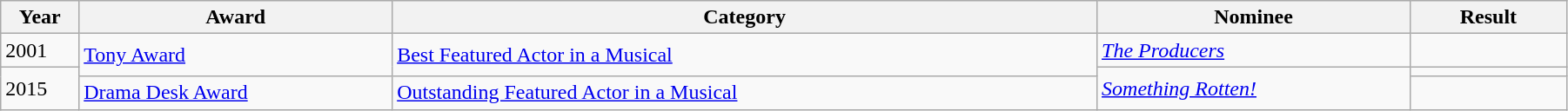<table class="wikitable" style="width:95%;">
<tr>
<th style="width:5%;">Year</th>
<th style="width:20%;">Award</th>
<th style="width:45%;">Category</th>
<th style="width:20%;">Nominee</th>
<th style="width:10%;">Result</th>
</tr>
<tr>
<td>2001</td>
<td rowspan="2"><a href='#'>Tony Award</a></td>
<td rowspan="2"><a href='#'>Best Featured Actor in a Musical</a></td>
<td><em><a href='#'>The Producers</a></em></td>
<td></td>
</tr>
<tr>
<td rowspan="2">2015</td>
<td rowspan="2"><em><a href='#'>Something Rotten!</a></em></td>
<td></td>
</tr>
<tr>
<td><a href='#'>Drama Desk Award</a></td>
<td><a href='#'>Outstanding Featured Actor in a Musical</a></td>
<td></td>
</tr>
</table>
